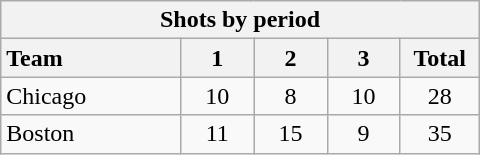<table class="wikitable" style="width:20em; text-align:right;">
<tr>
<th colspan=5>Shots by period</th>
</tr>
<tr>
<th style="width:8em; text-align:left;">Team</th>
<th style="width:3em;">1</th>
<th style="width:3em;">2</th>
<th style="width:3em;">3</th>
<th style="width:3em;">Total</th>
</tr>
<tr>
<td style="text-align:left;">Chicago</td>
<td align=center>10</td>
<td align=center>8</td>
<td align=center>10</td>
<td align=center>28</td>
</tr>
<tr>
<td style="text-align:left;">Boston</td>
<td align=center>11</td>
<td align=center>15</td>
<td align=center>9</td>
<td align=center>35</td>
</tr>
</table>
